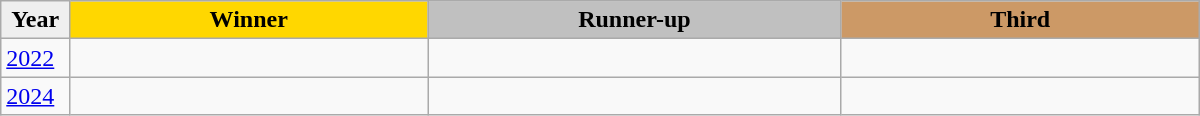<table class="wikitable sortable" style="width:800px;">
<tr>
<th style="width:5%; background:#efefef;">Year</th>
<th style="width:26%; background:gold">Winner</th>
<th style="width:30%; background:silver">Runner-up</th>
<th style="width:26%; background:#CC9966">Third</th>
</tr>
<tr>
<td><a href='#'>2022</a></td>
<td></td>
<td></td>
<td></td>
</tr>
<tr>
<td><a href='#'>2024</a></td>
<td></td>
<td></td>
<td></td>
</tr>
</table>
